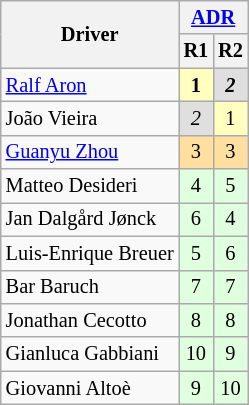<table class="wikitable" style="font-size: 85%; text-align:center;">
<tr>
<th rowspan=2>Driver</th>
<th colspan=2><a href='#'>ADR</a></th>
</tr>
<tr>
<th>R1</th>
<th>R2</th>
</tr>
<tr>
<td style="text-align:left"> <a href='#'>Ralf Aron</a></td>
<td style="background:#FFFFBF"><strong>1</strong></td>
<td style="background:#DFDFDF"><strong><em>2</em></strong></td>
</tr>
<tr>
<td style="text-align:left"> João Vieira</td>
<td style="background:#DFDFDF"><em>2</em></td>
<td style="background:#FFFFBF">1</td>
</tr>
<tr>
<td style="text-align:left"> <a href='#'>Guanyu Zhou</a></td>
<td style="background:#FFDF9F">3</td>
<td style="background:#FFDF9F">3</td>
</tr>
<tr>
<td style="text-align:left"> Matteo Desideri</td>
<td style="background:#DFFFDF">4</td>
<td style="background:#DFFFDF">5</td>
</tr>
<tr>
<td style="text-align:left"> Jan Dalgård Jønck</td>
<td style="background:#DFFFDF">6</td>
<td style="background:#DFFFDF">4</td>
</tr>
<tr>
<td style="text-align:left"> Luis-Enrique Breuer</td>
<td style="background:#DFFFDF">5</td>
<td style="background:#DFFFDF">6</td>
</tr>
<tr>
<td style="text-align:left"> Bar Baruch</td>
<td style="background:#DFFFDF">7</td>
<td style="background:#DFFFDF">7</td>
</tr>
<tr>
<td style="text-align:left"> Jonathan Cecotto</td>
<td style="background:#DFFFDF">8</td>
<td style="background:#DFFFDF">8</td>
</tr>
<tr>
<td style="text-align:left"> Gianluca Gabbiani</td>
<td style="background:#DFFFDF">10</td>
<td style="background:#DFFFDF">9</td>
</tr>
<tr>
<td style="text-align:left"> Giovanni Altoè</td>
<td style="background:#DFFFDF">9</td>
<td style="background:#DFFFDF">10</td>
</tr>
</table>
